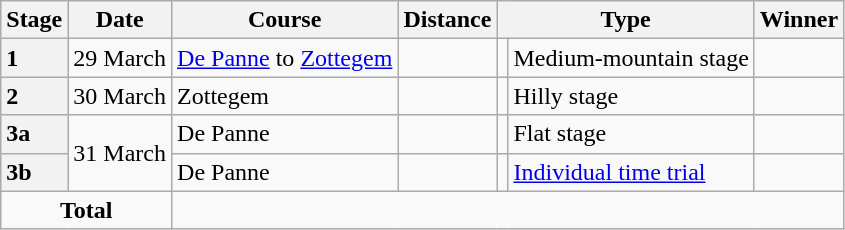<table class="wikitable">
<tr>
<th>Stage</th>
<th>Date</th>
<th>Course</th>
<th>Distance</th>
<th colspan="2">Type</th>
<th>Winner</th>
</tr>
<tr>
<th style="text-align:left">1</th>
<td align=right>29 March</td>
<td><a href='#'>De Panne</a> to <a href='#'>Zottegem</a></td>
<td style="text-align:center;"></td>
<td></td>
<td>Medium-mountain stage</td>
<td></td>
</tr>
<tr>
<th style="text-align:left">2</th>
<td align=right>30 March</td>
<td>Zottegem</td>
<td style="text-align:center;"></td>
<td></td>
<td>Hilly stage</td>
<td></td>
</tr>
<tr>
<th style="text-align:left">3a</th>
<td style="text-align:right;" rowspan="2">31 March</td>
<td>De Panne</td>
<td style="text-align:center;"></td>
<td></td>
<td>Flat stage</td>
<td></td>
</tr>
<tr>
<th style="text-align:left">3b</th>
<td>De Panne</td>
<td style="text-align:center;"></td>
<td></td>
<td><a href='#'>Individual time trial</a></td>
<td></td>
</tr>
<tr>
<td colspan="2" style="text-align:center;"><strong>Total</strong></td>
<td colspan="5" style="text-align:center;"></td>
</tr>
</table>
